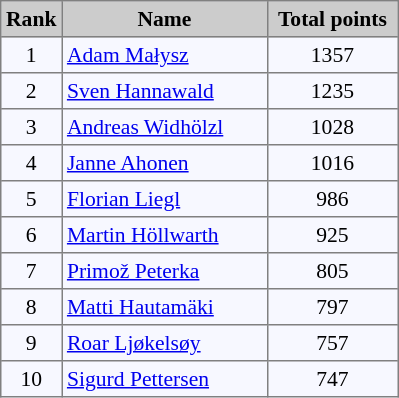<table cellpadding="3" cellspacing="0" border="1" style="background:#f7f8ff; font-size:90%; border:gray solid 1px; border-collapse:collapse;">
<tr style="background:#ccc; text-align:center;">
<th style="width: 10px;">Rank</th>
<th style="width: 130px;">Name</th>
<th style="width: 80px;">Total points</th>
</tr>
<tr>
<td style="text-align: center;">1</td>
<td> <a href='#'>Adam Małysz</a></td>
<td align="center">1357</td>
</tr>
<tr>
<td style="text-align: center;">2</td>
<td> <a href='#'>Sven Hannawald</a></td>
<td align="center">1235</td>
</tr>
<tr>
<td style="text-align: center;">3</td>
<td> <a href='#'>Andreas Widhölzl</a></td>
<td align="center">1028</td>
</tr>
<tr>
<td style="text-align: center;">4</td>
<td> <a href='#'>Janne Ahonen</a></td>
<td align="center">1016</td>
</tr>
<tr>
<td style="text-align: center;">5</td>
<td> <a href='#'>Florian Liegl</a></td>
<td align="center">986</td>
</tr>
<tr>
<td style="text-align: center;">6</td>
<td> <a href='#'>Martin Höllwarth</a></td>
<td align="center">925</td>
</tr>
<tr>
<td style="text-align: center;">7</td>
<td> <a href='#'>Primož Peterka</a></td>
<td align="center">805</td>
</tr>
<tr>
<td style="text-align: center;">8</td>
<td> <a href='#'>Matti Hautamäki</a></td>
<td align="center">797</td>
</tr>
<tr>
<td style="text-align: center;">9</td>
<td> <a href='#'>Roar Ljøkelsøy</a></td>
<td align="center">757</td>
</tr>
<tr>
<td style="text-align: center;">10</td>
<td> <a href='#'>Sigurd Pettersen</a></td>
<td align="center">747</td>
</tr>
</table>
